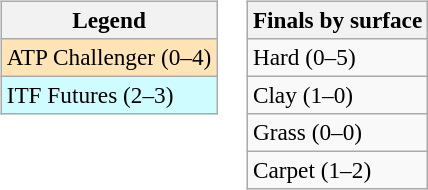<table>
<tr valign=top>
<td><br><table class=wikitable style=font-size:97%>
<tr>
<th>Legend</th>
</tr>
<tr bgcolor=moccasin>
<td>ATP Challenger (0–4)</td>
</tr>
<tr bgcolor=cffcff>
<td>ITF Futures (2–3)</td>
</tr>
</table>
</td>
<td><br><table class=wikitable style=font-size:97%>
<tr>
<th>Finals by surface</th>
</tr>
<tr>
<td>Hard (0–5)</td>
</tr>
<tr>
<td>Clay (1–0)</td>
</tr>
<tr>
<td>Grass (0–0)</td>
</tr>
<tr>
<td>Carpet (1–2)</td>
</tr>
</table>
</td>
</tr>
</table>
